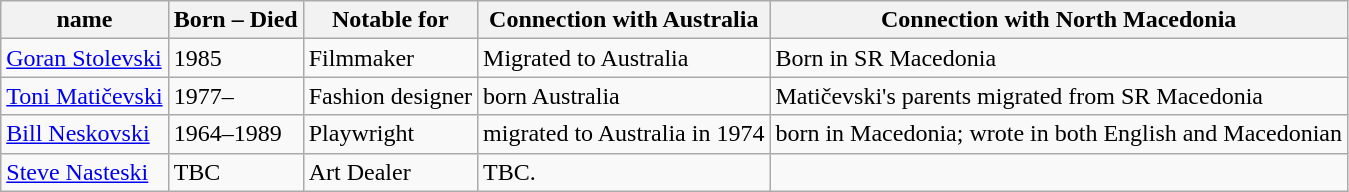<table class="wikitable">
<tr>
<th>name</th>
<th>Born – Died</th>
<th>Notable for</th>
<th>Connection with Australia</th>
<th>Connection with North Macedonia</th>
</tr>
<tr>
<td><a href='#'>Goran Stolevski</a></td>
<td>1985</td>
<td>Filmmaker</td>
<td>Migrated to Australia</td>
<td>Born in SR Macedonia</td>
</tr>
<tr>
<td><a href='#'>Toni Matičevski</a></td>
<td>1977–</td>
<td>Fashion designer</td>
<td>born Australia</td>
<td>Matičevski's parents migrated from SR Macedonia</td>
</tr>
<tr>
<td><a href='#'>Bill Neskovski</a></td>
<td>1964–1989</td>
<td>Playwright</td>
<td>migrated to Australia in 1974</td>
<td>born in Macedonia; wrote in both English and Macedonian</td>
</tr>
<tr>
<td><a href='#'>Steve Nasteski</a></td>
<td>TBC</td>
<td>Art Dealer</td>
<td>TBC.</td>
</tr>
</table>
